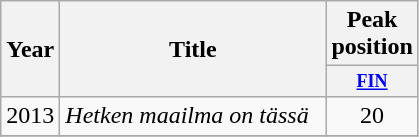<table class="wikitable">
<tr>
<th rowspan="2">Year</th>
<th rowspan="2" style="width:170px;">Title</th>
<th colspan="2">Peak<br>position</th>
</tr>
<tr>
<th style="width;font-size:75%"><a href='#'>FIN</a></th>
</tr>
<tr>
<td>2013</td>
<td><em>Hetken maailma on tässä</em></td>
<td style="text-align:center;">20</td>
</tr>
<tr>
</tr>
</table>
